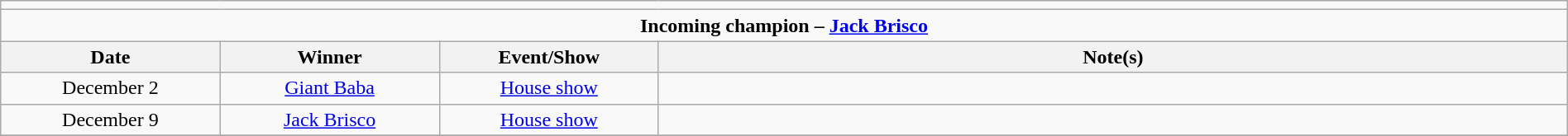<table class="wikitable" style="text-align:center; width:100%;">
<tr>
<td colspan="5"></td>
</tr>
<tr>
<td colspan="5"><strong>Incoming champion – <a href='#'>Jack Brisco</a></strong></td>
</tr>
<tr>
<th width=14%>Date</th>
<th width=14%>Winner</th>
<th width=14%>Event/Show</th>
<th width=58%>Note(s)</th>
</tr>
<tr>
<td>December 2</td>
<td><a href='#'>Giant Baba</a></td>
<td><a href='#'>House show</a></td>
<td></td>
</tr>
<tr>
<td>December 9</td>
<td><a href='#'>Jack Brisco</a></td>
<td><a href='#'>House show</a></td>
<td></td>
</tr>
<tr>
</tr>
</table>
